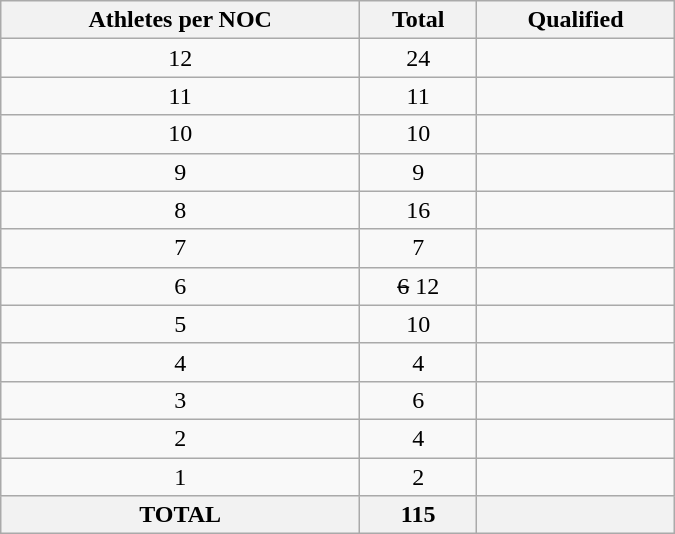<table class="wikitable" width=450>
<tr>
<th>Athletes per NOC</th>
<th>Total</th>
<th>Qualified</th>
</tr>
<tr>
<td align=center>12</td>
<td align=center>24</td>
<td><br></td>
</tr>
<tr>
<td align=center>11</td>
<td align=center>11</td>
<td></td>
</tr>
<tr>
<td align=center>10</td>
<td align=center>10</td>
<td></td>
</tr>
<tr>
<td align=center>9</td>
<td align=center>9</td>
<td></td>
</tr>
<tr>
<td align=center>8</td>
<td align=center>16</td>
<td><br></td>
</tr>
<tr>
<td align=center>7</td>
<td align=center>7</td>
<td></td>
</tr>
<tr>
<td align=center>6</td>
<td align=center><s>6</s> 12</td>
<td><br></td>
</tr>
<tr>
<td align=center>5</td>
<td align=center>10</td>
<td><br></td>
</tr>
<tr>
<td align=center>4</td>
<td align=center>4</td>
<td></td>
</tr>
<tr>
<td align=center>3</td>
<td align=center>6</td>
<td><br></td>
</tr>
<tr>
<td align=center>2</td>
<td align=center>4</td>
<td><br></td>
</tr>
<tr>
<td align=center>1</td>
<td align=center>2</td>
<td><br></td>
</tr>
<tr>
<th>TOTAL</th>
<th>115</th>
<th></th>
</tr>
</table>
